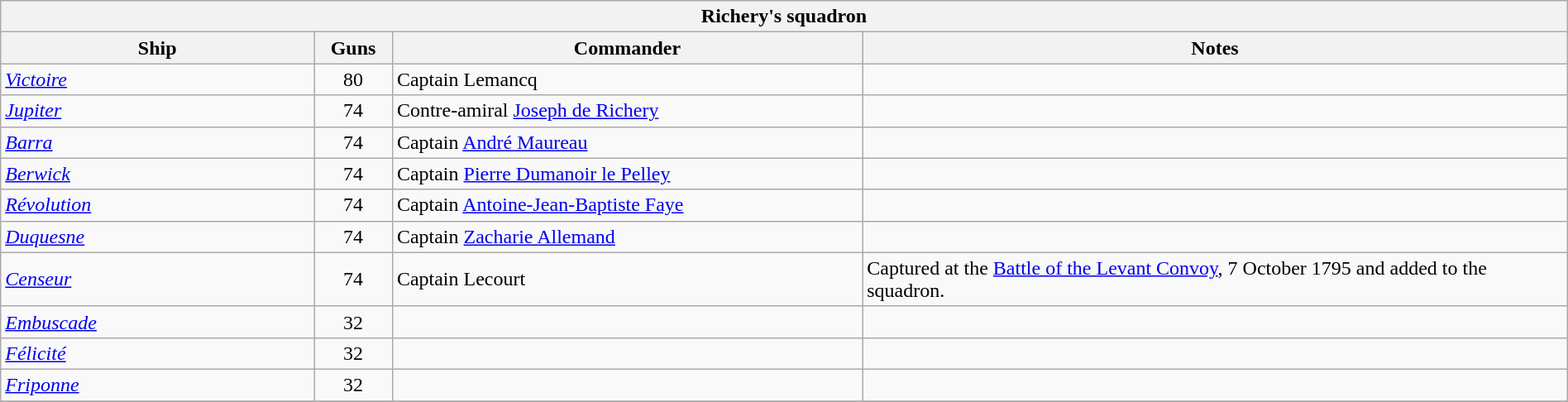<table class="wikitable" width=100%>
<tr valign="center">
<th colspan="5" bgcolor="white">Richery's squadron </th>
</tr>
<tr valign="center">
<th width=20%; align= center rowspan=1>Ship</th>
<th width=5%; align= center rowspan=1>Guns</th>
<th width=30%; align= center rowspan=1>Commander</th>
<th width=45%; align= center rowspan=1>Notes</th>
</tr>
<tr valign="center">
<td align= left><a href='#'><em>Victoire</em></a></td>
<td align= center>80</td>
<td align= left>Captain Lemancq</td>
<td align= left></td>
</tr>
<tr valign="center">
<td align= left><a href='#'><em>Jupiter</em></a></td>
<td align= center>74</td>
<td align= left>Contre-amiral <a href='#'>Joseph de Richery</a></td>
<td align= left></td>
</tr>
<tr valign="center">
<td align= left><a href='#'><em>Barra</em></a></td>
<td align= center>74</td>
<td align= left>Captain <a href='#'>André Maureau</a></td>
<td align= left></td>
</tr>
<tr valign="center">
<td align= left><a href='#'><em>Berwick</em></a></td>
<td align= center>74</td>
<td align= left>Captain <a href='#'>Pierre Dumanoir le Pelley</a></td>
<td align= left></td>
</tr>
<tr valign="center">
<td align= left><a href='#'><em>Révolution</em></a></td>
<td align= center>74</td>
<td align= left>Captain <a href='#'>Antoine-Jean-Baptiste Faye</a></td>
<td align= left></td>
</tr>
<tr valign="center">
<td align= left><a href='#'><em>Duquesne</em></a></td>
<td align= center>74</td>
<td align= left>Captain <a href='#'>Zacharie Allemand</a></td>
<td align= left></td>
</tr>
<tr valign="center">
<td align= left><a href='#'><em>Censeur</em></a></td>
<td align= center>74</td>
<td align= left>Captain Lecourt</td>
<td align= left>Captured at the <a href='#'>Battle of the Levant Convoy</a>, 7 October 1795 and added to the squadron.</td>
</tr>
<tr valign="center">
<td align= left><a href='#'><em>Embuscade</em></a></td>
<td align= center>32</td>
<td align= left></td>
<td align= left></td>
</tr>
<tr valign="center">
<td align= left><a href='#'><em>Félicité</em></a></td>
<td align= center>32</td>
<td align= left></td>
<td align= left></td>
</tr>
<tr valign="center">
<td align= left><a href='#'><em>Friponne</em></a></td>
<td align= center>32</td>
<td align= left></td>
<td align= left></td>
</tr>
<tr>
</tr>
</table>
